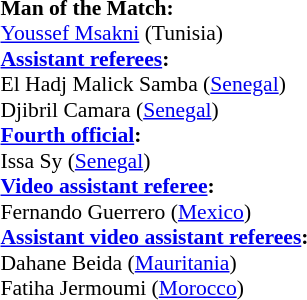<table style="width:100%; font-size:90%;">
<tr>
<td><br><strong>Man of the Match:</strong>
<br><a href='#'>Youssef Msakni</a> (Tunisia)<br><strong><a href='#'>Assistant referees</a>:</strong>
<br>El Hadj Malick Samba (<a href='#'>Senegal</a>)
<br>Djibril Camara (<a href='#'>Senegal</a>)
<br><strong><a href='#'>Fourth official</a>:</strong>
<br>Issa Sy (<a href='#'>Senegal</a>)
<br><strong><a href='#'>Video assistant referee</a>:</strong>
<br>Fernando Guerrero (<a href='#'>Mexico</a>)
<br><strong><a href='#'>Assistant video assistant referees</a>:</strong>
<br>Dahane Beida (<a href='#'>Mauritania</a>)
<br>Fatiha Jermoumi (<a href='#'>Morocco</a>)</td>
</tr>
</table>
